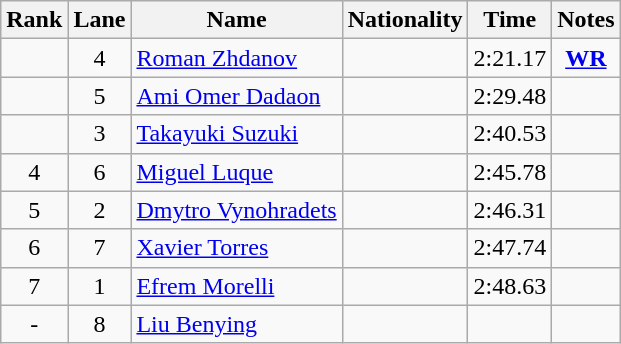<table class="wikitable sortable" style="text-align:center">
<tr>
<th>Rank</th>
<th>Lane</th>
<th>Name</th>
<th>Nationality</th>
<th>Time</th>
<th>Notes</th>
</tr>
<tr>
<td></td>
<td>4</td>
<td align=left><a href='#'>Roman Zhdanov</a></td>
<td align=left></td>
<td>2:21.17</td>
<td><strong><a href='#'>WR</a></strong></td>
</tr>
<tr>
<td></td>
<td>5</td>
<td align=left><a href='#'>Ami Omer Dadaon</a></td>
<td align=left></td>
<td>2:29.48</td>
<td></td>
</tr>
<tr>
<td></td>
<td>3</td>
<td align=left><a href='#'>Takayuki Suzuki</a></td>
<td align=left></td>
<td>2:40.53</td>
<td></td>
</tr>
<tr>
<td>4</td>
<td>6</td>
<td align=left><a href='#'>Miguel Luque</a></td>
<td align=left></td>
<td>2:45.78</td>
<td></td>
</tr>
<tr>
<td>5</td>
<td>2</td>
<td align=left><a href='#'>Dmytro Vynohradets</a></td>
<td align=left></td>
<td>2:46.31</td>
<td></td>
</tr>
<tr>
<td>6</td>
<td>7</td>
<td align=left><a href='#'>Xavier Torres</a></td>
<td align=left></td>
<td>2:47.74</td>
<td></td>
</tr>
<tr>
<td>7</td>
<td>1</td>
<td align=left><a href='#'>Efrem Morelli</a></td>
<td align=left></td>
<td>2:48.63</td>
<td></td>
</tr>
<tr>
<td>-</td>
<td>8</td>
<td align=left><a href='#'>Liu Benying</a></td>
<td align=left></td>
<td></td>
<td></td>
</tr>
</table>
